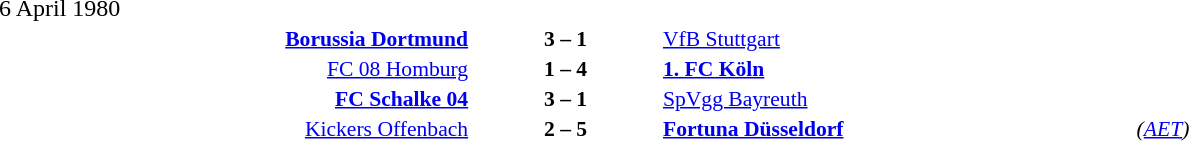<table width=100% cellspacing=1>
<tr>
<th width=25%></th>
<th width=10%></th>
<th width=25%></th>
<th></th>
</tr>
<tr>
<td>6 April 1980</td>
</tr>
<tr style=font-size:90%>
<td align=right><strong><a href='#'>Borussia Dortmund</a></strong></td>
<td align=center><strong>3 – 1</strong></td>
<td><a href='#'>VfB Stuttgart</a></td>
</tr>
<tr style=font-size:90%>
<td align=right><a href='#'>FC 08 Homburg</a></td>
<td align=center><strong>1 – 4</strong></td>
<td><strong><a href='#'>1. FC Köln</a></strong></td>
</tr>
<tr style=font-size:90%>
<td align=right><strong><a href='#'>FC Schalke 04</a></strong></td>
<td align=center><strong>3 – 1</strong></td>
<td><a href='#'>SpVgg Bayreuth</a></td>
</tr>
<tr style=font-size:90%>
<td align=right><a href='#'>Kickers Offenbach</a></td>
<td align=center><strong>2 – 5</strong></td>
<td><strong><a href='#'>Fortuna Düsseldorf</a></strong></td>
<td><em>(<a href='#'>AET</a>)</em></td>
</tr>
</table>
